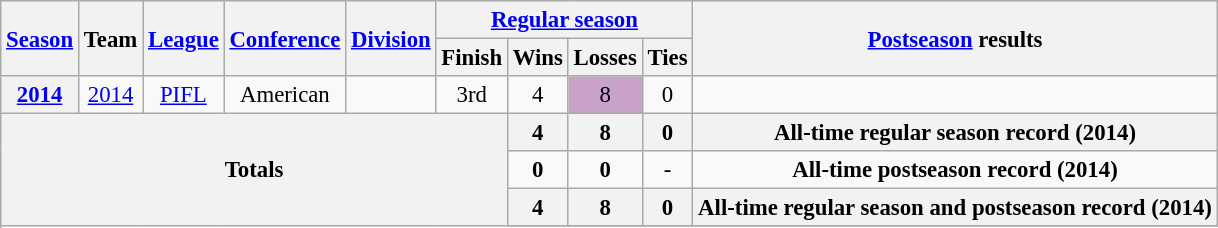<table class="wikitable" style="font-size: 95%;">
<tr>
<th rowspan="2"><a href='#'>Season</a></th>
<th rowspan="2">Team</th>
<th rowspan="2"><a href='#'>League</a></th>
<th rowspan="2"><a href='#'>Conference</a></th>
<th rowspan="2"><a href='#'>Division</a></th>
<th colspan="4"><a href='#'>Regular season</a></th>
<th rowspan="2"><a href='#'>Postseason</a> results</th>
</tr>
<tr>
<th>Finish</th>
<th>Wins</th>
<th>Losses</th>
<th>Ties</th>
</tr>
<tr background:#fcc;">
<th style="text-align:center;"><a href='#'>2014</a></th>
<td style="text-align:center;"><a href='#'>2014</a></td>
<td style="text-align:center;"><a href='#'>PIFL</a></td>
<td style="text-align:center;">American</td>
<td style="text-align:center;"></td>
<td style="text-align:center;">3rd</td>
<td style="text-align:center;">4</td>
<td style="text-align:center;background:#c8a2c8;">8</td>
<td style="text-align:center;">0</td>
<td></td>
</tr>
<tr>
<th style="text-align:center;" rowspan="5" colspan="6">Totals</th>
<th style="text-align:center;"><strong>4</strong></th>
<th style="text-align:center;"><strong>8</strong></th>
<th style="text-align:center;"><strong>0</strong></th>
<th style="text-align:center;" colspan="3"><strong>All-time regular season record (2014)</strong></th>
</tr>
<tr style="text-align:center;">
<td><strong>0</strong></td>
<td><strong>0</strong></td>
<td>-</td>
<td colspan="3"><strong>All-time postseason record (2014)</strong></td>
</tr>
<tr>
<th style="text-align:center;"><strong>4</strong></th>
<th style="text-align:center;"><strong>8</strong></th>
<th style="text-align:center;"><strong>0</strong></th>
<th style="text-align:center;" colspan="3"><strong>All-time regular season and  postseason record (2014)</strong></th>
</tr>
<tr>
</tr>
</table>
